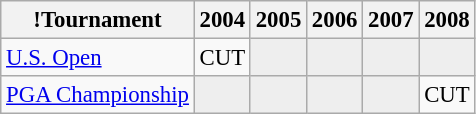<table class="wikitable" style="font-size:95%;text-align:center;">
<tr>
<th>!Tournament</th>
<th>2004</th>
<th>2005</th>
<th>2006</th>
<th>2007</th>
<th>2008</th>
</tr>
<tr>
<td align=left><a href='#'>U.S. Open</a></td>
<td>CUT</td>
<td style="background:#eeeeee;"></td>
<td style="background:#eeeeee;"></td>
<td style="background:#eeeeee;"></td>
<td style="background:#eeeeee;"></td>
</tr>
<tr>
<td align=left><a href='#'>PGA Championship</a></td>
<td style="background:#eeeeee;"></td>
<td style="background:#eeeeee;"></td>
<td style="background:#eeeeee;"></td>
<td style="background:#eeeeee;"></td>
<td>CUT</td>
</tr>
</table>
